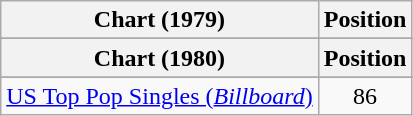<table class="wikitable">
<tr>
<th>Chart (1979)</th>
<th>Position</th>
</tr>
<tr>
</tr>
<tr>
<th>Chart (1980)</th>
<th>Position</th>
</tr>
<tr>
</tr>
<tr>
<td><a href='#'>US Top Pop Singles (<em>Billboard</em>)</a></td>
<td align="center">86</td>
</tr>
</table>
